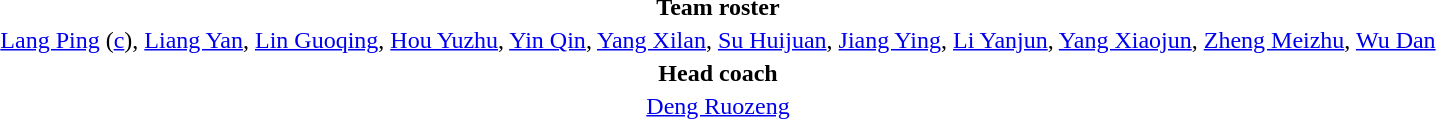<table style="text-align:center; margin-top:2em; margin-left:auto; margin-right:auto">
<tr>
<td><strong>Team roster</strong></td>
</tr>
<tr>
<td><a href='#'>Lang Ping</a> (<a href='#'>c</a>), <a href='#'>Liang Yan</a>, <a href='#'>Lin Guoqing</a>, <a href='#'>Hou Yuzhu</a>, <a href='#'>Yin Qin</a>, <a href='#'>Yang Xilan</a>, <a href='#'>Su Huijuan</a>, <a href='#'>Jiang Ying</a>, <a href='#'>Li Yanjun</a>, <a href='#'>Yang Xiaojun</a>, <a href='#'>Zheng Meizhu</a>, <a href='#'>Wu Dan</a></td>
</tr>
<tr>
<td><strong>Head coach</strong></td>
</tr>
<tr>
<td><a href='#'>Deng Ruozeng</a></td>
</tr>
<tr>
</tr>
</table>
